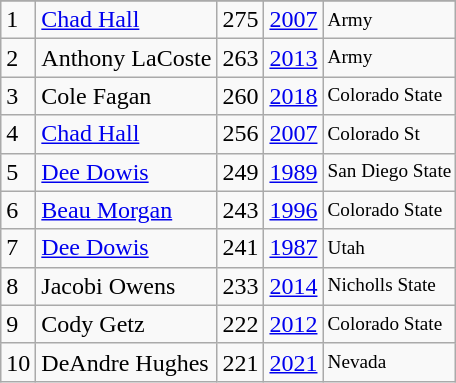<table class="wikitable">
<tr>
</tr>
<tr>
<td>1</td>
<td><a href='#'>Chad Hall</a></td>
<td>275</td>
<td><a href='#'>2007</a></td>
<td style="font-size:80%;">Army</td>
</tr>
<tr>
<td>2</td>
<td>Anthony LaCoste</td>
<td>263</td>
<td><a href='#'>2013</a></td>
<td style="font-size:80%;">Army</td>
</tr>
<tr>
<td>3</td>
<td>Cole Fagan</td>
<td>260</td>
<td><a href='#'>2018</a></td>
<td style="font-size:80%;">Colorado State</td>
</tr>
<tr>
<td>4</td>
<td><a href='#'>Chad Hall</a></td>
<td>256</td>
<td><a href='#'>2007</a></td>
<td style="font-size:80%;">Colorado St</td>
</tr>
<tr>
<td>5</td>
<td><a href='#'>Dee Dowis</a></td>
<td>249</td>
<td><a href='#'>1989</a></td>
<td style="font-size:80%;">San Diego State</td>
</tr>
<tr>
<td>6</td>
<td><a href='#'>Beau Morgan</a></td>
<td>243</td>
<td><a href='#'>1996</a></td>
<td style="font-size:80%;">Colorado State</td>
</tr>
<tr>
<td>7</td>
<td><a href='#'>Dee Dowis</a></td>
<td>241</td>
<td><a href='#'>1987</a></td>
<td style="font-size:80%;">Utah</td>
</tr>
<tr>
<td>8</td>
<td>Jacobi Owens</td>
<td>233</td>
<td><a href='#'>2014</a></td>
<td style="font-size:80%;">Nicholls State</td>
</tr>
<tr>
<td>9</td>
<td>Cody Getz</td>
<td>222</td>
<td><a href='#'>2012</a></td>
<td style="font-size:80%;">Colorado State</td>
</tr>
<tr>
<td>10</td>
<td>DeAndre Hughes</td>
<td>221</td>
<td><a href='#'>2021</a></td>
<td style="font-size:80%;">Nevada</td>
</tr>
</table>
